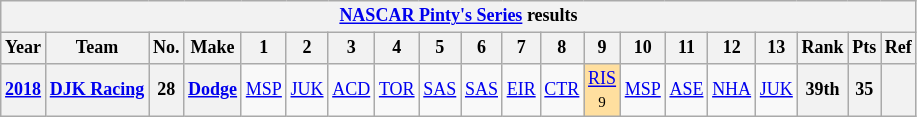<table class="wikitable" style="text-align:center; font-size:75%">
<tr>
<th colspan=45><a href='#'>NASCAR Pinty's Series</a> results</th>
</tr>
<tr>
<th>Year</th>
<th>Team</th>
<th>No.</th>
<th>Make</th>
<th>1</th>
<th>2</th>
<th>3</th>
<th>4</th>
<th>5</th>
<th>6</th>
<th>7</th>
<th>8</th>
<th>9</th>
<th>10</th>
<th>11</th>
<th>12</th>
<th>13</th>
<th>Rank</th>
<th>Pts</th>
<th>Ref</th>
</tr>
<tr>
<th><a href='#'>2018</a></th>
<th><a href='#'>DJK Racing</a></th>
<th>28</th>
<th><a href='#'>Dodge</a></th>
<td><a href='#'>MSP</a></td>
<td><a href='#'>JUK</a></td>
<td><a href='#'>ACD</a></td>
<td><a href='#'>TOR</a></td>
<td><a href='#'>SAS</a></td>
<td><a href='#'>SAS</a></td>
<td><a href='#'>EIR</a></td>
<td><a href='#'>CTR</a></td>
<td style="background-color:#FFDF9F"><a href='#'>RIS</a><br><small>9</small></td>
<td><a href='#'>MSP</a></td>
<td><a href='#'>ASE</a></td>
<td><a href='#'>NHA</a></td>
<td><a href='#'>JUK</a></td>
<th>39th</th>
<th>35</th>
<th></th>
</tr>
</table>
